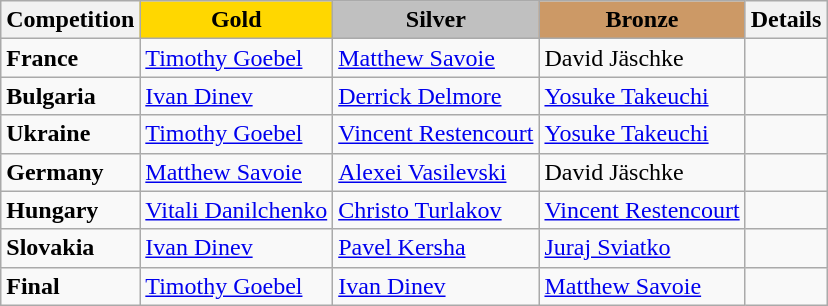<table class="wikitable">
<tr>
<th>Competition</th>
<td align=center bgcolor=gold><strong>Gold</strong></td>
<td align=center bgcolor=silver><strong>Silver</strong></td>
<td align=center bgcolor=cc9966><strong>Bronze</strong></td>
<th>Details</th>
</tr>
<tr>
<td><strong>France</strong></td>
<td> <a href='#'>Timothy Goebel</a></td>
<td> <a href='#'>Matthew Savoie</a></td>
<td> David Jäschke</td>
<td></td>
</tr>
<tr>
<td><strong>Bulgaria</strong></td>
<td> <a href='#'>Ivan Dinev</a></td>
<td> <a href='#'>Derrick Delmore</a></td>
<td> <a href='#'>Yosuke Takeuchi</a></td>
<td></td>
</tr>
<tr>
<td><strong>Ukraine</strong></td>
<td> <a href='#'>Timothy Goebel</a></td>
<td> <a href='#'>Vincent Restencourt</a></td>
<td> <a href='#'>Yosuke Takeuchi</a></td>
<td></td>
</tr>
<tr>
<td><strong>Germany</strong></td>
<td> <a href='#'>Matthew Savoie</a></td>
<td> <a href='#'>Alexei Vasilevski</a></td>
<td> David Jäschke</td>
<td></td>
</tr>
<tr>
<td><strong>Hungary</strong></td>
<td> <a href='#'>Vitali Danilchenko</a></td>
<td> <a href='#'>Christo Turlakov</a></td>
<td> <a href='#'>Vincent Restencourt</a></td>
<td></td>
</tr>
<tr>
<td><strong>Slovakia</strong></td>
<td> <a href='#'>Ivan Dinev</a></td>
<td> <a href='#'>Pavel Kersha</a></td>
<td> <a href='#'>Juraj Sviatko</a></td>
<td></td>
</tr>
<tr>
<td><strong>Final</strong></td>
<td> <a href='#'>Timothy Goebel</a></td>
<td> <a href='#'>Ivan Dinev</a></td>
<td> <a href='#'>Matthew Savoie</a></td>
<td></td>
</tr>
</table>
